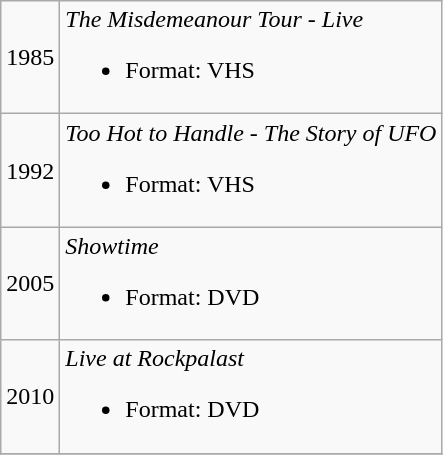<table class="wikitable">
<tr>
<td>1985</td>
<td><em>The Misdemeanour Tour - Live</em><br><ul><li>Format: VHS</li></ul></td>
</tr>
<tr>
<td>1992</td>
<td><em>Too Hot to Handle - The Story of UFO</em><br><ul><li>Format: VHS</li></ul></td>
</tr>
<tr>
<td>2005</td>
<td><em>Showtime</em><br><ul><li>Format: DVD</li></ul></td>
</tr>
<tr>
<td>2010</td>
<td><em>Live at Rockpalast</em><br><ul><li>Format: DVD</li></ul></td>
</tr>
<tr>
</tr>
</table>
